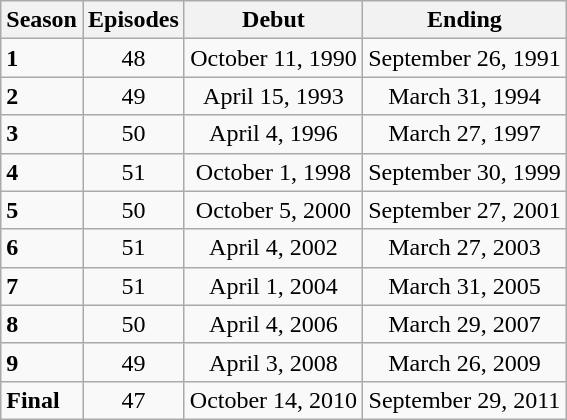<table class="wikitable">
<tr>
<th>Season</th>
<th>Episodes</th>
<th>Debut</th>
<th>Ending</th>
</tr>
<tr>
<td><strong>1</strong></td>
<td align="center">48</td>
<td align="center">October 11, 1990</td>
<td align="center">September 26, 1991</td>
</tr>
<tr>
<td><strong>2</strong></td>
<td align="center">49</td>
<td align="center">April 15, 1993</td>
<td align="center">March 31, 1994</td>
</tr>
<tr>
<td><strong>3</strong></td>
<td align="center">50</td>
<td align="center">April 4, 1996</td>
<td align="center">March 27, 1997</td>
</tr>
<tr>
<td><strong>4</strong></td>
<td align="center">51</td>
<td align="center">October 1, 1998</td>
<td align="center">September 30, 1999</td>
</tr>
<tr>
<td><strong>5</strong></td>
<td align="center">50</td>
<td align="center">October 5, 2000</td>
<td align="center">September 27, 2001</td>
</tr>
<tr>
<td><strong>6</strong></td>
<td align="center">51</td>
<td align="center">April 4, 2002</td>
<td align="center">March 27, 2003</td>
</tr>
<tr>
<td><strong>7</strong></td>
<td align="center">51</td>
<td align="center">April 1, 2004</td>
<td align="center">March 31, 2005</td>
</tr>
<tr>
<td><strong>8</strong></td>
<td align="center">50</td>
<td align="center">April 4, 2006</td>
<td align="center">March 29, 2007</td>
</tr>
<tr>
<td><strong>9</strong></td>
<td align="center">49</td>
<td align="center">April 3, 2008</td>
<td align="center">March 26, 2009</td>
</tr>
<tr>
<td><strong>Final</strong></td>
<td align="center">47</td>
<td align="center">October 14, 2010</td>
<td align="center">September 29, 2011</td>
</tr>
</table>
